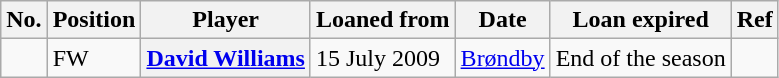<table class="wikitable plainrowheaders" style="text-align:center; text-align:left">
<tr>
<th>No.</th>
<th>Position</th>
<th>Player</th>
<th>Loaned from</th>
<th>Date</th>
<th>Loan expired</th>
<th>Ref</th>
</tr>
<tr>
<td></td>
<td>FW</td>
<th scope="row"><a href='#'>David Williams</a></th>
<td>15 July 2009</td>
<td><a href='#'>Brøndby</a></td>
<td>End of the season</td>
<td></td>
</tr>
</table>
